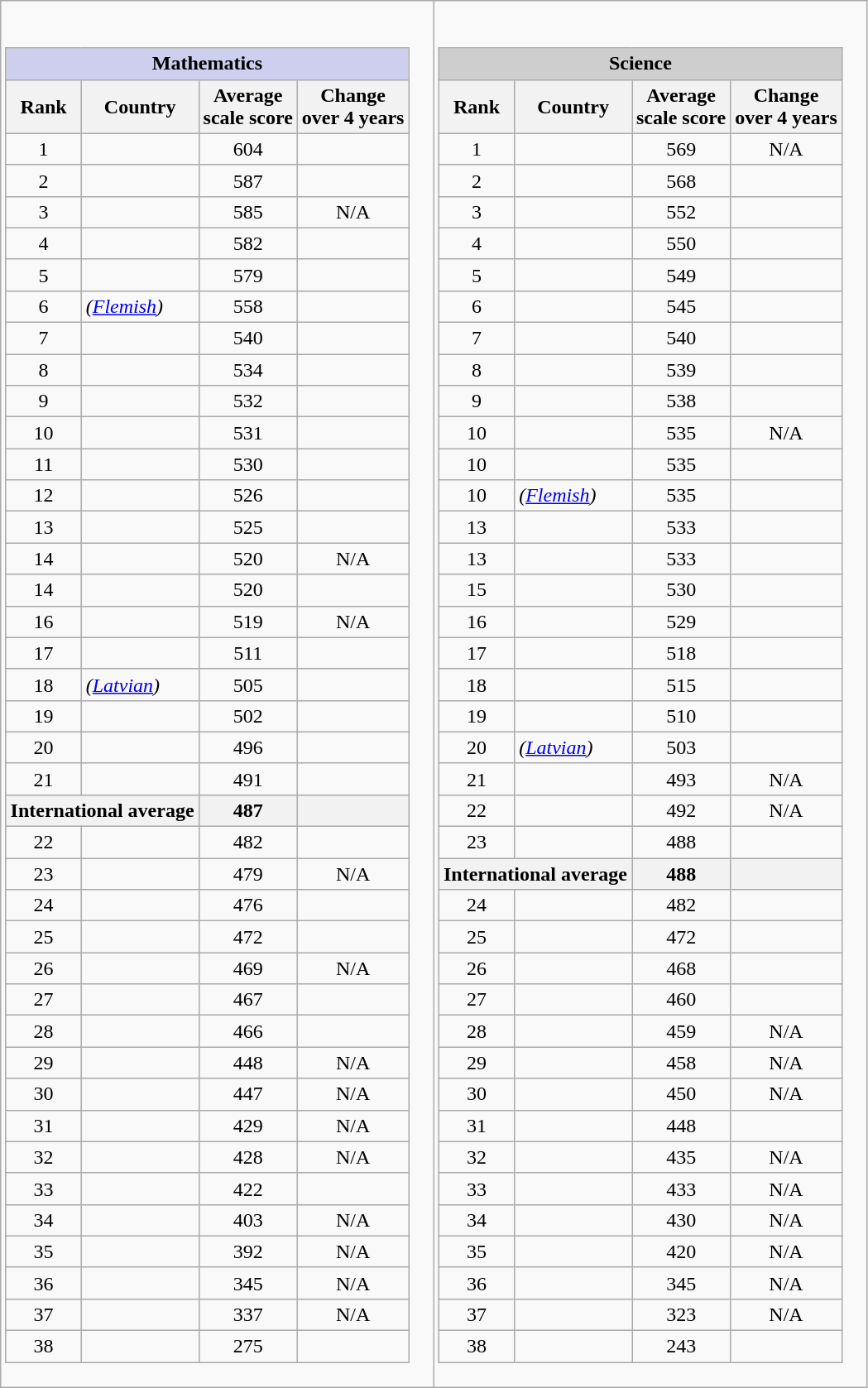<table class="wikitable">
<tr>
<td><br><table class="wikitable sortable" style="text-align:center;">
<tr>
<th colspan="4" style="background:#ceceee;">Mathematics</th>
</tr>
<tr>
<th>Rank</th>
<th>Country</th>
<th>Average<br>scale score</th>
<th>Change<br>over 4 years</th>
</tr>
<tr>
<td>1</td>
<td style="text-align:left;"></td>
<td>604</td>
<td></td>
</tr>
<tr>
<td>2</td>
<td style="text-align:left;"></td>
<td>587</td>
<td></td>
</tr>
<tr>
<td>3</td>
<td style="text-align:left;"></td>
<td>585</td>
<td>N/A</td>
</tr>
<tr>
<td>4</td>
<td style="text-align:left;"></td>
<td>582</td>
<td></td>
</tr>
<tr>
<td>5</td>
<td style="text-align:left;"></td>
<td>579</td>
<td></td>
</tr>
<tr>
<td>6</td>
<td style="text-align:left;"> <em>(<a href='#'>Flemish</a>)</em></td>
<td>558</td>
<td></td>
</tr>
<tr>
<td>7</td>
<td style="text-align:left;"></td>
<td>540</td>
<td></td>
</tr>
<tr>
<td>8</td>
<td style="text-align:left;"></td>
<td>534</td>
<td></td>
</tr>
<tr>
<td>9</td>
<td style="text-align:left;"></td>
<td>532</td>
<td></td>
</tr>
<tr>
<td>10</td>
<td style="text-align:left;"></td>
<td>531</td>
<td></td>
</tr>
<tr>
<td>11</td>
<td style="text-align:left;"></td>
<td>530</td>
<td></td>
</tr>
<tr>
<td>12</td>
<td style="text-align:left;"></td>
<td>526</td>
<td></td>
</tr>
<tr>
<td>13</td>
<td style="text-align:left;"></td>
<td>525</td>
<td></td>
</tr>
<tr>
<td>14</td>
<td style="text-align:left;"></td>
<td>520</td>
<td>N/A</td>
</tr>
<tr>
<td>14</td>
<td style="text-align:left;"></td>
<td>520</td>
<td></td>
</tr>
<tr>
<td>16</td>
<td style="text-align:left;"></td>
<td>519</td>
<td>N/A</td>
</tr>
<tr>
<td>17</td>
<td style="text-align:left;"></td>
<td>511</td>
<td></td>
</tr>
<tr>
<td>18</td>
<td style="text-align:left;"> <em>(<a href='#'>Latvian</a>)</em></td>
<td>505</td>
<td></td>
</tr>
<tr>
<td>19</td>
<td style="text-align:left;"></td>
<td>502</td>
<td></td>
</tr>
<tr>
<td>20</td>
<td style="text-align:left;"></td>
<td>496</td>
<td></td>
</tr>
<tr>
<td>21</td>
<td style="text-align:left;"></td>
<td>491</td>
<td></td>
</tr>
<tr>
<th colspan="2">International average</th>
<th>487</th>
<th></th>
</tr>
<tr>
<td>22</td>
<td style="text-align:left;"></td>
<td>482</td>
<td></td>
</tr>
<tr>
<td>23</td>
<td style="text-align:left;"></td>
<td>479</td>
<td>N/A</td>
</tr>
<tr>
<td>24</td>
<td style="text-align:left;"></td>
<td>476</td>
<td></td>
</tr>
<tr>
<td>25</td>
<td style="text-align:left;"></td>
<td>472</td>
<td></td>
</tr>
<tr>
<td>26</td>
<td style="text-align:left;"></td>
<td>469</td>
<td>N/A</td>
</tr>
<tr>
<td>27</td>
<td style="text-align:left;"></td>
<td>467</td>
<td></td>
</tr>
<tr>
<td>28</td>
<td style="text-align:left;"></td>
<td>466</td>
<td></td>
</tr>
<tr>
<td>29</td>
<td style="text-align:left;"></td>
<td>448</td>
<td>N/A</td>
</tr>
<tr>
<td>30</td>
<td style="text-align:left;"></td>
<td>447</td>
<td>N/A</td>
</tr>
<tr>
<td>31</td>
<td style="text-align:left;"></td>
<td>429</td>
<td>N/A</td>
</tr>
<tr>
<td>32</td>
<td style="text-align:left;"></td>
<td>428</td>
<td>N/A</td>
</tr>
<tr>
<td>33</td>
<td style="text-align:left;"></td>
<td>422</td>
<td></td>
</tr>
<tr>
<td>34</td>
<td style="text-align:left;"></td>
<td>403</td>
<td>N/A</td>
</tr>
<tr>
<td>35</td>
<td style="text-align:left;"></td>
<td>392</td>
<td>N/A</td>
</tr>
<tr>
<td>36</td>
<td style="text-align:left;"></td>
<td>345</td>
<td>N/A</td>
</tr>
<tr>
<td>37</td>
<td style="text-align:left;"></td>
<td>337</td>
<td>N/A</td>
</tr>
<tr>
<td>38</td>
<td style="text-align:left;"></td>
<td>275</td>
<td></td>
</tr>
</table>
</td>
<td><br><table class="wikitable sortable" style="text-align:center;">
<tr>
<th colspan="4" style="background:#cecece;">Science</th>
</tr>
<tr>
<th>Rank</th>
<th>Country</th>
<th>Average<br>scale score</th>
<th>Change<br>over 4 years</th>
</tr>
<tr>
<td>1</td>
<td style="text-align:left;"></td>
<td>569</td>
<td>N/A</td>
</tr>
<tr>
<td>2</td>
<td style="text-align:left;"></td>
<td>568</td>
<td></td>
</tr>
<tr>
<td>3</td>
<td style="text-align:left;"></td>
<td>552</td>
<td></td>
</tr>
<tr>
<td>4</td>
<td style="text-align:left;"></td>
<td>550</td>
<td></td>
</tr>
<tr>
<td>5</td>
<td style="text-align:left;"></td>
<td>549</td>
<td></td>
</tr>
<tr>
<td>6</td>
<td style="text-align:left;"></td>
<td>545</td>
<td></td>
</tr>
<tr>
<td>7</td>
<td style="text-align:left;"></td>
<td>540</td>
<td></td>
</tr>
<tr>
<td>8</td>
<td style="text-align:left;"></td>
<td>539</td>
<td></td>
</tr>
<tr>
<td>9</td>
<td style="text-align:left;"></td>
<td>538</td>
<td></td>
</tr>
<tr>
<td>10</td>
<td style="text-align:left;"></td>
<td>535</td>
<td>N/A</td>
</tr>
<tr>
<td>10</td>
<td style="text-align:left;"></td>
<td>535</td>
<td></td>
</tr>
<tr>
<td>10</td>
<td style="text-align:left;"> <em>(<a href='#'>Flemish</a>)</em></td>
<td>535</td>
<td></td>
</tr>
<tr>
<td>13</td>
<td style="text-align:left;"></td>
<td>533</td>
<td></td>
</tr>
<tr>
<td>13</td>
<td style="text-align:left;"></td>
<td>533</td>
<td></td>
</tr>
<tr>
<td>15</td>
<td style="text-align:left;"></td>
<td>530</td>
<td></td>
</tr>
<tr>
<td>16</td>
<td style="text-align:left;"></td>
<td>529</td>
<td></td>
</tr>
<tr>
<td>17</td>
<td style="text-align:left;"></td>
<td>518</td>
<td></td>
</tr>
<tr>
<td>18</td>
<td style="text-align:left;"></td>
<td>515</td>
<td></td>
</tr>
<tr>
<td>19</td>
<td style="text-align:left;"></td>
<td>510</td>
<td></td>
</tr>
<tr>
<td>20</td>
<td style="text-align:left;"> <em>(<a href='#'>Latvian</a>)</em></td>
<td>503</td>
<td></td>
</tr>
<tr>
<td>21</td>
<td style="text-align:left;"></td>
<td>493</td>
<td>N/A</td>
</tr>
<tr>
<td>22</td>
<td style="text-align:left;"></td>
<td>492</td>
<td>N/A</td>
</tr>
<tr>
<td>23</td>
<td style="text-align:left;"></td>
<td>488</td>
<td></td>
</tr>
<tr>
<th colspan="2">International average</th>
<th>488</th>
<th></th>
</tr>
<tr>
<td>24</td>
<td style="text-align:left;"></td>
<td>482</td>
<td></td>
</tr>
<tr>
<td>25</td>
<td style="text-align:left;"></td>
<td>472</td>
<td></td>
</tr>
<tr>
<td>26</td>
<td style="text-align:left;"></td>
<td>468</td>
<td></td>
</tr>
<tr>
<td>27</td>
<td style="text-align:left;"></td>
<td>460</td>
<td></td>
</tr>
<tr>
<td>28</td>
<td style="text-align:left;"></td>
<td>459</td>
<td>N/A</td>
</tr>
<tr>
<td>29</td>
<td style="text-align:left;"></td>
<td>458</td>
<td>N/A</td>
</tr>
<tr>
<td>30</td>
<td style="text-align:left;"></td>
<td>450</td>
<td>N/A</td>
</tr>
<tr>
<td>31</td>
<td style="text-align:left;"></td>
<td>448</td>
<td></td>
</tr>
<tr>
<td>32</td>
<td style="text-align:left;"></td>
<td>435</td>
<td>N/A</td>
</tr>
<tr>
<td>33</td>
<td style="text-align:left;"></td>
<td>433</td>
<td>N/A</td>
</tr>
<tr>
<td>34</td>
<td style="text-align:left;"></td>
<td>430</td>
<td>N/A</td>
</tr>
<tr>
<td>35</td>
<td style="text-align:left;"></td>
<td>420</td>
<td>N/A</td>
</tr>
<tr>
<td>36</td>
<td style="text-align:left;"></td>
<td>345</td>
<td>N/A</td>
</tr>
<tr>
<td>37</td>
<td style="text-align:left;"></td>
<td>323</td>
<td>N/A</td>
</tr>
<tr>
<td>38</td>
<td style="text-align:left;"></td>
<td>243</td>
<td></td>
</tr>
</table>
</td>
</tr>
</table>
